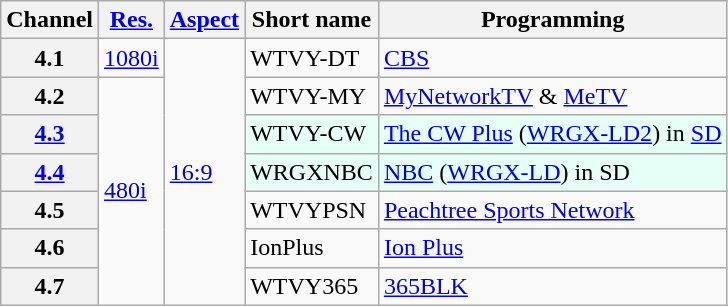<table class="wikitable">
<tr>
<th>Channel</th>
<th><a href='#'>Res.</a></th>
<th><a href='#'>Aspect</a></th>
<th>Short name</th>
<th>Programming</th>
</tr>
<tr>
<th scope = "row">4.1</th>
<td><a href='#'>1080i</a></td>
<td rowspan="7"><a href='#'>16:9</a></td>
<td>WTVY-DT</td>
<td><a href='#'>CBS</a></td>
</tr>
<tr>
<th scope = "row">4.2</th>
<td rowspan="6"><a href='#'>480i</a></td>
<td>WTVY-MY</td>
<td><a href='#'>MyNetworkTV</a> & <a href='#'>MeTV</a></td>
</tr>
<tr style="background-color: #E6FFF7;">
<th scope = "row"><a href='#'>4.3</a></th>
<td>WTVY-CW</td>
<td><a href='#'>The CW Plus</a> (<a href='#'>WRGX-LD2</a>) in <a href='#'>SD</a></td>
</tr>
<tr style="background-color: #E6FFF7;">
<th scope = "row"><a href='#'>4.4</a></th>
<td>WRGXNBC</td>
<td><a href='#'>NBC</a> (<a href='#'>WRGX-LD</a>) in SD</td>
</tr>
<tr>
<th scope = "row">4.5</th>
<td>WTVYPSN</td>
<td><a href='#'>Peachtree Sports Network</a></td>
</tr>
<tr>
<th scope = "row">4.6</th>
<td>IonPlus</td>
<td><a href='#'>Ion Plus</a></td>
</tr>
<tr>
<th scope = "row">4.7</th>
<td>WTVY365</td>
<td><a href='#'>365BLK</a></td>
</tr>
</table>
